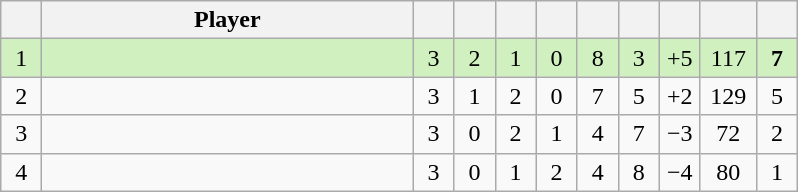<table class="wikitable" style="text-align:center; margin: 1em auto 1em auto, align:left">
<tr>
<th width=20></th>
<th width=240>Player</th>
<th width=20></th>
<th width=20></th>
<th width=20></th>
<th width=20></th>
<th width=20></th>
<th width=20></th>
<th width=20></th>
<th width=30></th>
<th width=20></th>
</tr>
<tr style="background:#D0F0C0;">
<td>1</td>
<td align=left></td>
<td>3</td>
<td>2</td>
<td>1</td>
<td>0</td>
<td>8</td>
<td>3</td>
<td>+5</td>
<td>117</td>
<td><strong>7</strong></td>
</tr>
<tr style=>
<td>2</td>
<td align=left></td>
<td>3</td>
<td>1</td>
<td>2</td>
<td>0</td>
<td>7</td>
<td>5</td>
<td>+2</td>
<td>129</td>
<td>5</td>
</tr>
<tr style=>
<td>3</td>
<td align=left></td>
<td>3</td>
<td>0</td>
<td>2</td>
<td>1</td>
<td>4</td>
<td>7</td>
<td>−3</td>
<td>72</td>
<td>2</td>
</tr>
<tr style=>
<td>4</td>
<td align=left></td>
<td>3</td>
<td>0</td>
<td>1</td>
<td>2</td>
<td>4</td>
<td>8</td>
<td>−4</td>
<td>80</td>
<td>1</td>
</tr>
</table>
